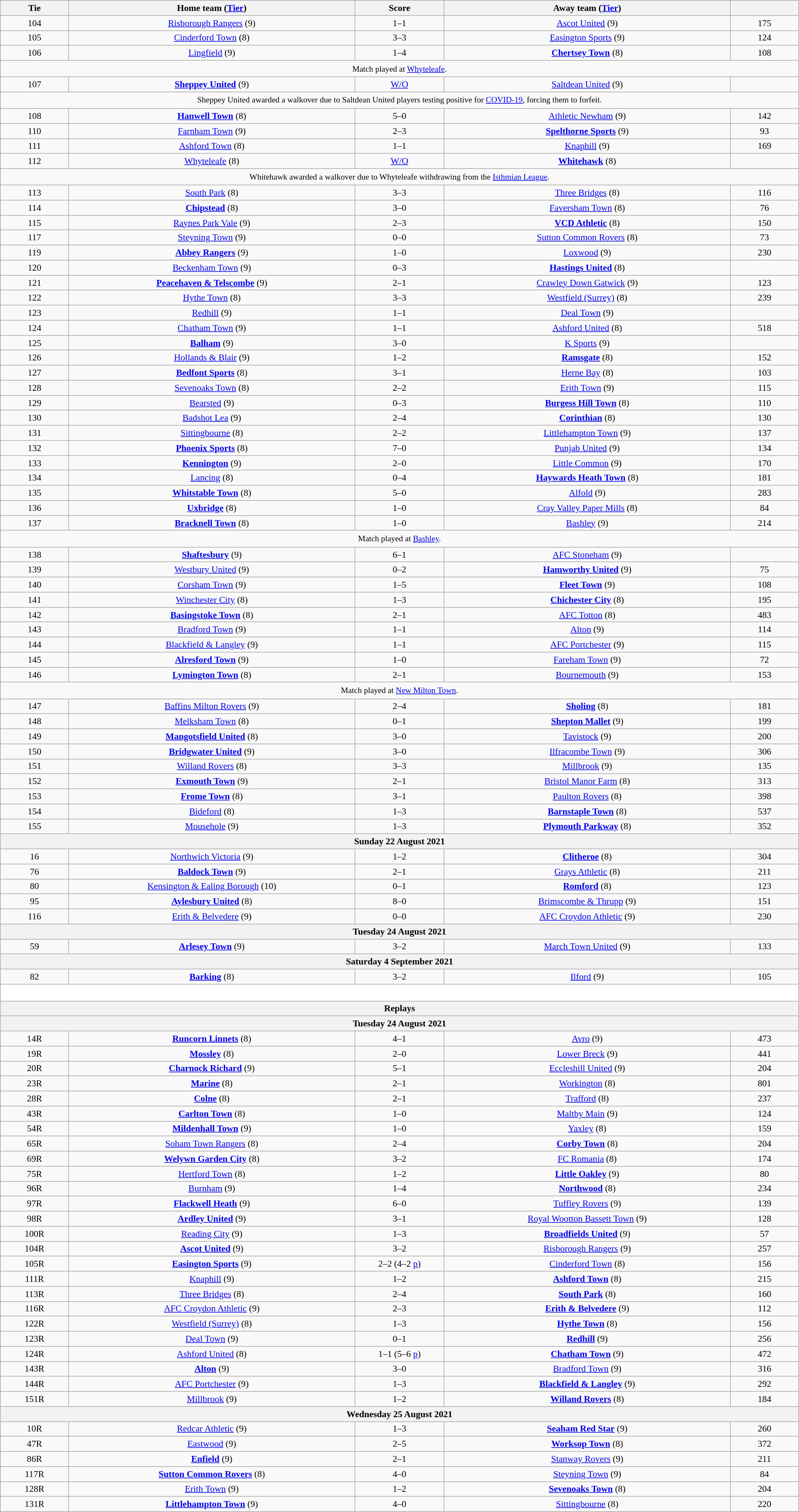<table class="wikitable" style="text-align:center; font-size:90%; width:100%">
<tr>
<th scope="col" style="width:  8.43%;">Tie</th>
<th scope="col" style="width: 35.29%;">Home team (<a href='#'>Tier</a>)</th>
<th scope="col" style="width: 11.00%;">Score</th>
<th scope="col" style="width: 35.29%;">Away team (<a href='#'>Tier</a>)</th>
<th scope="col" style="width:  8.43%;"></th>
</tr>
<tr>
<td>104</td>
<td><a href='#'>Risborough Rangers</a> (9)</td>
<td>1–1</td>
<td><a href='#'>Ascot United</a> (9)</td>
<td>175</td>
</tr>
<tr>
<td>105</td>
<td><a href='#'>Cinderford Town</a> (8)</td>
<td>3–3</td>
<td><a href='#'>Easington Sports</a> (9)</td>
<td>124</td>
</tr>
<tr>
<td>106</td>
<td><a href='#'>Lingfield</a> (9)</td>
<td>1–4</td>
<td><strong><a href='#'>Chertsey Town</a></strong> (8)</td>
<td>108</td>
</tr>
<tr>
<td colspan="5" style="height:20px; text-align:center; font-size:90%">Match played at <a href='#'>Whyteleafe</a>.</td>
</tr>
<tr>
<td>107</td>
<td><strong><a href='#'>Sheppey United</a></strong> (9)</td>
<td><a href='#'>W/O</a></td>
<td><a href='#'>Saltdean United</a> (9)</td>
<td></td>
</tr>
<tr>
<td colspan="5" style="height:20px; text-align:center; font-size:90%">Sheppey United awarded a walkover due to Saltdean United players testing positive for <a href='#'>COVID-19</a>, forcing them to forfeit.</td>
</tr>
<tr>
<td>108</td>
<td><strong><a href='#'>Hanwell Town</a></strong> (8)</td>
<td>5–0</td>
<td><a href='#'>Athletic Newham</a> (9)</td>
<td>142</td>
</tr>
<tr>
<td>110</td>
<td><a href='#'>Farnham Town</a> (9)</td>
<td>2–3</td>
<td><strong><a href='#'>Spelthorne Sports</a></strong> (9)</td>
<td>93</td>
</tr>
<tr>
<td>111</td>
<td><a href='#'>Ashford Town</a> (8)</td>
<td>1–1</td>
<td><a href='#'>Knaphill</a> (9)</td>
<td>169</td>
</tr>
<tr>
<td>112</td>
<td><a href='#'>Whyteleafe</a> (8)</td>
<td><a href='#'>W/O</a></td>
<td><strong><a href='#'>Whitehawk</a></strong> (8)</td>
<td></td>
</tr>
<tr>
<td colspan="5" style="height:20px; text-align:center; font-size:90%">Whitehawk awarded a walkover due to Whyteleafe withdrawing from the <a href='#'>Isthmian League</a>.</td>
</tr>
<tr>
<td>113</td>
<td><a href='#'>South Park</a> (8)</td>
<td>3–3</td>
<td><a href='#'>Three Bridges</a> (8)</td>
<td>116</td>
</tr>
<tr>
<td>114</td>
<td><strong><a href='#'>Chipstead</a></strong> (8)</td>
<td>3–0</td>
<td><a href='#'>Faversham Town</a> (8)</td>
<td>76</td>
</tr>
<tr>
<td>115</td>
<td><a href='#'>Raynes Park Vale</a> (9)</td>
<td>2–3</td>
<td><strong><a href='#'>VCD Athletic</a></strong> (8)</td>
<td>150</td>
</tr>
<tr>
<td>117</td>
<td><a href='#'>Steyning Town</a> (9)</td>
<td>0–0</td>
<td><a href='#'>Sutton Common Rovers</a> (8)</td>
<td>73</td>
</tr>
<tr>
<td>119</td>
<td><strong><a href='#'>Abbey Rangers</a></strong> (9)</td>
<td>1–0</td>
<td><a href='#'>Loxwood</a> (9)</td>
<td>230</td>
</tr>
<tr>
<td>120</td>
<td><a href='#'>Beckenham Town</a> (9)</td>
<td>0–3</td>
<td><strong><a href='#'>Hastings United</a></strong> (8)</td>
<td></td>
</tr>
<tr>
<td>121</td>
<td><strong><a href='#'>Peacehaven & Telscombe</a></strong> (9)</td>
<td>2–1</td>
<td><a href='#'>Crawley Down Gatwick</a> (9)</td>
<td>123</td>
</tr>
<tr>
<td>122</td>
<td><a href='#'>Hythe Town</a> (8)</td>
<td>3–3</td>
<td><a href='#'>Westfield (Surrey)</a> (8)</td>
<td>239</td>
</tr>
<tr>
<td>123</td>
<td><a href='#'>Redhill</a> (9)</td>
<td>1–1</td>
<td><a href='#'>Deal Town</a> (9)</td>
<td></td>
</tr>
<tr>
<td>124</td>
<td><a href='#'>Chatham Town</a> (9)</td>
<td>1–1</td>
<td><a href='#'>Ashford United</a> (8)</td>
<td>518</td>
</tr>
<tr>
<td>125</td>
<td><strong><a href='#'>Balham</a></strong> (9)</td>
<td>3–0</td>
<td><a href='#'>K Sports</a> (9)</td>
<td></td>
</tr>
<tr>
<td>126</td>
<td><a href='#'>Hollands & Blair</a> (9)</td>
<td>1–2</td>
<td><strong><a href='#'>Ramsgate</a></strong> (8)</td>
<td>152</td>
</tr>
<tr>
<td>127</td>
<td><strong><a href='#'>Bedfont Sports</a></strong> (8)</td>
<td>3–1</td>
<td><a href='#'>Herne Bay</a> (8)</td>
<td>103</td>
</tr>
<tr>
<td>128</td>
<td><a href='#'>Sevenoaks Town</a> (8)</td>
<td>2–2</td>
<td><a href='#'>Erith Town</a> (9)</td>
<td>115</td>
</tr>
<tr>
<td>129</td>
<td><a href='#'>Bearsted</a> (9)</td>
<td>0–3</td>
<td><strong><a href='#'>Burgess Hill Town</a></strong> (8)</td>
<td>110</td>
</tr>
<tr>
<td>130</td>
<td><a href='#'>Badshot Lea</a> (9)</td>
<td>2–4</td>
<td><strong><a href='#'>Corinthian</a></strong> (8)</td>
<td>130</td>
</tr>
<tr>
<td>131</td>
<td><a href='#'>Sittingbourne</a> (8)</td>
<td>2–2</td>
<td><a href='#'>Littlehampton Town</a> (9)</td>
<td>137</td>
</tr>
<tr>
<td>132</td>
<td><strong><a href='#'>Phoenix Sports</a></strong> (8)</td>
<td>7–0</td>
<td><a href='#'>Punjab United</a> (9)</td>
<td>134</td>
</tr>
<tr>
<td>133</td>
<td><strong><a href='#'>Kennington</a></strong> (9)</td>
<td>2–0</td>
<td><a href='#'>Little Common</a> (9)</td>
<td>170</td>
</tr>
<tr>
<td>134</td>
<td><a href='#'>Lancing</a> (8)</td>
<td>0–4</td>
<td><strong><a href='#'>Haywards Heath Town</a></strong> (8)</td>
<td>181</td>
</tr>
<tr>
<td>135</td>
<td><strong><a href='#'>Whitstable Town</a></strong> (8)</td>
<td>5–0</td>
<td><a href='#'>Alfold</a> (9)</td>
<td>283</td>
</tr>
<tr>
<td>136</td>
<td><strong><a href='#'>Uxbridge</a></strong> (8)</td>
<td>1–0</td>
<td><a href='#'>Cray Valley Paper Mills</a> (8)</td>
<td>84</td>
</tr>
<tr>
<td>137</td>
<td><strong><a href='#'>Bracknell Town</a></strong> (8)</td>
<td>1–0</td>
<td><a href='#'>Bashley</a> (9)</td>
<td>214</td>
</tr>
<tr>
<td colspan="5" style="height:20px; text-align:center; font-size:90%">Match played at <a href='#'>Bashley</a>.</td>
</tr>
<tr>
<td>138</td>
<td><strong><a href='#'>Shaftesbury</a></strong> (9)</td>
<td>6–1</td>
<td><a href='#'>AFC Stoneham</a> (9)</td>
<td></td>
</tr>
<tr>
<td>139</td>
<td><a href='#'>Westbury United</a> (9)</td>
<td>0–2</td>
<td><strong><a href='#'>Hamworthy United</a></strong> (9)</td>
<td>75</td>
</tr>
<tr>
<td>140</td>
<td><a href='#'>Corsham Town</a> (9)</td>
<td>1–5</td>
<td><strong><a href='#'>Fleet Town</a></strong> (9)</td>
<td>108</td>
</tr>
<tr>
<td>141</td>
<td><a href='#'>Winchester City</a> (8)</td>
<td>1–3</td>
<td><strong><a href='#'>Chichester City</a></strong> (8)</td>
<td>195</td>
</tr>
<tr>
<td>142</td>
<td><strong><a href='#'>Basingstoke Town</a></strong> (8)</td>
<td>2–1</td>
<td><a href='#'>AFC Totton</a> (8)</td>
<td>483</td>
</tr>
<tr>
<td>143</td>
<td><a href='#'>Bradford Town</a> (9)</td>
<td>1–1</td>
<td><a href='#'>Alton</a> (9)</td>
<td>114</td>
</tr>
<tr>
<td>144</td>
<td><a href='#'>Blackfield & Langley</a> (9)</td>
<td>1–1</td>
<td><a href='#'>AFC Portchester</a> (9)</td>
<td>115</td>
</tr>
<tr>
<td>145</td>
<td><strong><a href='#'>Alresford Town</a></strong> (9)</td>
<td>1–0</td>
<td><a href='#'>Fareham Town</a> (9)</td>
<td>72</td>
</tr>
<tr>
<td>146</td>
<td><strong><a href='#'>Lymington Town</a></strong> (8)</td>
<td>2–1</td>
<td><a href='#'>Bournemouth</a> (9)</td>
<td>153</td>
</tr>
<tr>
<td colspan="5" style="height:20px; text-align:center; font-size:90%">Match played at <a href='#'>New Milton Town</a>.</td>
</tr>
<tr>
<td>147</td>
<td><a href='#'>Baffins Milton Rovers</a> (9)</td>
<td>2–4</td>
<td><strong><a href='#'>Sholing</a></strong> (8)</td>
<td>181</td>
</tr>
<tr>
<td>148</td>
<td><a href='#'>Melksham Town</a> (8)</td>
<td>0–1</td>
<td><strong><a href='#'>Shepton Mallet</a></strong> (9)</td>
<td>199</td>
</tr>
<tr>
<td>149</td>
<td><strong><a href='#'>Mangotsfield United</a></strong> (8)</td>
<td>3–0</td>
<td><a href='#'>Tavistock</a> (9)</td>
<td>200</td>
</tr>
<tr>
<td>150</td>
<td><strong><a href='#'>Bridgwater United</a></strong> (9)</td>
<td>3–0</td>
<td><a href='#'>Ilfracombe Town</a> (9)</td>
<td>306</td>
</tr>
<tr>
<td>151</td>
<td><a href='#'>Willand Rovers</a> (8)</td>
<td>3–3</td>
<td><a href='#'>Millbrook</a> (9)</td>
<td>135</td>
</tr>
<tr>
<td>152</td>
<td><strong><a href='#'>Exmouth Town</a></strong> (9)</td>
<td>2–1</td>
<td><a href='#'>Bristol Manor Farm</a> (8)</td>
<td>313</td>
</tr>
<tr>
<td>153</td>
<td><strong><a href='#'>Frome Town</a></strong> (8)</td>
<td>3–1</td>
<td><a href='#'>Paulton Rovers</a> (8)</td>
<td>398</td>
</tr>
<tr>
<td>154</td>
<td><a href='#'>Bideford</a> (8)</td>
<td>1–3</td>
<td><strong><a href='#'>Barnstaple Town</a></strong> (8)</td>
<td>537</td>
</tr>
<tr>
<td>155</td>
<td><a href='#'>Mousehole</a> (9)</td>
<td>1–3</td>
<td><strong><a href='#'>Plymouth Parkway</a></strong> (8)</td>
<td>352</td>
</tr>
<tr>
<th colspan="5"><strong>Sunday 22 August 2021</strong></th>
</tr>
<tr>
<td>16</td>
<td><a href='#'>Northwich Victoria</a> (9)</td>
<td>1–2</td>
<td><strong><a href='#'>Clitheroe</a></strong> (8)</td>
<td>304</td>
</tr>
<tr>
<td>76</td>
<td><strong><a href='#'>Baldock Town</a></strong> (9)</td>
<td>2–1</td>
<td><a href='#'>Grays Athletic</a> (8)</td>
<td>211</td>
</tr>
<tr>
<td>80</td>
<td><a href='#'>Kensington & Ealing Borough</a> (10)</td>
<td>0–1</td>
<td><strong><a href='#'>Romford</a></strong> (8)</td>
<td>123</td>
</tr>
<tr>
<td>95</td>
<td><strong><a href='#'>Aylesbury United</a></strong> (8)</td>
<td>8–0</td>
<td><a href='#'>Brimscombe & Thrupp</a> (9)</td>
<td>151</td>
</tr>
<tr>
<td>116</td>
<td><a href='#'>Erith & Belvedere</a> (9)</td>
<td>0–0</td>
<td><a href='#'>AFC Croydon Athletic</a> (9)</td>
<td>230</td>
</tr>
<tr>
<th colspan="5"><strong>Tuesday 24 August 2021</strong></th>
</tr>
<tr>
<td>59</td>
<td><strong><a href='#'>Arlesey Town</a></strong> (9)</td>
<td>3–2</td>
<td><a href='#'>March Town United</a> (9)</td>
<td>133</td>
</tr>
<tr>
<th colspan="5"><strong>Saturday 4 September 2021</strong></th>
</tr>
<tr>
<td>82</td>
<td><strong><a href='#'>Barking</a></strong> (8)</td>
<td>3–2</td>
<td><a href='#'>Ilford</a> (9)</td>
<td>105</td>
</tr>
<tr>
<td colspan="5" style="height: 20px; background:White;"></td>
</tr>
<tr>
<th colspan="5"><strong>Replays</strong></th>
</tr>
<tr>
<th colspan="5"><strong>Tuesday 24 August 2021</strong></th>
</tr>
<tr>
<td>14R</td>
<td><strong><a href='#'>Runcorn Linnets</a></strong> (8)</td>
<td>4–1 </td>
<td><a href='#'>Avro</a> (9)</td>
<td>473</td>
</tr>
<tr>
<td>19R</td>
<td><strong><a href='#'>Mossley</a></strong> (8)</td>
<td>2–0</td>
<td><a href='#'>Lower Breck</a> (9)</td>
<td>441</td>
</tr>
<tr>
<td>20R</td>
<td><strong><a href='#'>Charnock Richard</a></strong> (9)</td>
<td>5–1</td>
<td><a href='#'>Eccleshill United</a> (9)</td>
<td>204</td>
</tr>
<tr>
<td>23R</td>
<td><strong><a href='#'>Marine</a></strong> (8)</td>
<td>2–1 </td>
<td><a href='#'>Workington</a> (8)</td>
<td>801</td>
</tr>
<tr>
<td>28R</td>
<td><strong><a href='#'>Colne</a></strong> (8)</td>
<td>2–1</td>
<td><a href='#'>Trafford</a> (8)</td>
<td>237</td>
</tr>
<tr>
<td>43R</td>
<td><strong><a href='#'>Carlton Town</a></strong> (8)</td>
<td>1–0</td>
<td><a href='#'>Maltby Main</a> (9)</td>
<td>124</td>
</tr>
<tr>
<td>54R</td>
<td><strong><a href='#'>Mildenhall Town</a></strong> (9)</td>
<td>1–0 </td>
<td><a href='#'>Yaxley</a> (8)</td>
<td>159</td>
</tr>
<tr>
<td>65R</td>
<td><a href='#'>Soham Town Rangers</a> (8)</td>
<td>2–4 </td>
<td><strong><a href='#'>Corby Town</a></strong> (8)</td>
<td>204</td>
</tr>
<tr>
<td>69R</td>
<td><strong><a href='#'>Welywn Garden City</a></strong> (8)</td>
<td>3–2</td>
<td><a href='#'>FC Romania</a> (8)</td>
<td>174</td>
</tr>
<tr>
<td>75R</td>
<td><a href='#'>Hertford Town</a> (8)</td>
<td>1–2</td>
<td><strong><a href='#'>Little Oakley</a></strong> (9)</td>
<td>80</td>
</tr>
<tr>
<td>96R</td>
<td><a href='#'>Burnham</a> (9)</td>
<td>1–4</td>
<td><strong><a href='#'>Northwood</a></strong> (8)</td>
<td>234</td>
</tr>
<tr>
<td>97R</td>
<td><strong><a href='#'>Flackwell Heath</a></strong> (9)</td>
<td>6–0</td>
<td><a href='#'>Tuffley Rovers</a> (9)</td>
<td>139</td>
</tr>
<tr>
<td>98R</td>
<td><strong><a href='#'>Ardley United</a></strong> (9)</td>
<td>3–1</td>
<td><a href='#'>Royal Wootton Bassett Town</a> (9)</td>
<td>128</td>
</tr>
<tr>
<td>100R</td>
<td><a href='#'>Reading City</a> (9)</td>
<td>1–3</td>
<td><strong><a href='#'>Broadfields United</a></strong> (9)</td>
<td>57</td>
</tr>
<tr>
<td>104R</td>
<td><strong><a href='#'>Ascot United</a></strong> (9)</td>
<td>3–2</td>
<td><a href='#'>Risborough Rangers</a> (9)</td>
<td>257</td>
</tr>
<tr>
<td>105R</td>
<td><strong><a href='#'>Easington Sports</a></strong> (9)</td>
<td>2–2 (4–2 <a href='#'>p</a>)</td>
<td><a href='#'>Cinderford Town</a> (8)</td>
<td>156</td>
</tr>
<tr>
<td>111R</td>
<td><a href='#'>Knaphill</a> (9)</td>
<td>1–2 </td>
<td><strong><a href='#'>Ashford Town</a></strong> (8)</td>
<td>215</td>
</tr>
<tr>
<td>113R</td>
<td><a href='#'>Three Bridges</a> (8)</td>
<td>2–4</td>
<td><strong><a href='#'>South Park</a></strong> (8)</td>
<td>160</td>
</tr>
<tr>
<td>116R</td>
<td><a href='#'>AFC Croydon Athletic</a> (9)</td>
<td>2–3</td>
<td><strong><a href='#'>Erith & Belvedere</a></strong> (9)</td>
<td>112</td>
</tr>
<tr>
<td>122R</td>
<td><a href='#'>Westfield (Surrey)</a> (8)</td>
<td>1–3</td>
<td><strong><a href='#'>Hythe Town</a></strong> (8)</td>
<td>156</td>
</tr>
<tr>
<td>123R</td>
<td><a href='#'>Deal Town</a> (9)</td>
<td>0–1</td>
<td><strong><a href='#'>Redhill</a></strong> (9)</td>
<td>256</td>
</tr>
<tr>
<td>124R</td>
<td><a href='#'>Ashford United</a> (8)</td>
<td>1–1 (5–6 <a href='#'>p</a>)</td>
<td><strong><a href='#'>Chatham Town</a></strong> (9)</td>
<td>472</td>
</tr>
<tr>
<td>143R</td>
<td><strong><a href='#'>Alton</a></strong> (9)</td>
<td>3–0</td>
<td><a href='#'>Bradford Town</a> (9)</td>
<td>316</td>
</tr>
<tr>
<td>144R</td>
<td><a href='#'>AFC Portchester</a> (9)</td>
<td>1–3</td>
<td><strong><a href='#'>Blackfield & Langley</a></strong> (9)</td>
<td>292</td>
</tr>
<tr>
<td>151R</td>
<td><a href='#'>Millbrook</a> (9)</td>
<td>1–2</td>
<td><strong><a href='#'>Willand Rovers</a></strong> (8)</td>
<td>184</td>
</tr>
<tr>
<th colspan="5"><strong>Wednesday 25 August 2021</strong></th>
</tr>
<tr>
<td>10R</td>
<td><a href='#'>Redcar Athletic</a> (9)</td>
<td>1–3</td>
<td><strong><a href='#'>Seaham Red Star</a></strong> (9)</td>
<td>260</td>
</tr>
<tr>
<td>47R</td>
<td><a href='#'>Eastwood</a> (9)</td>
<td>2–5</td>
<td><strong><a href='#'>Worksop Town</a></strong> (8)</td>
<td>372</td>
</tr>
<tr>
<td>86R</td>
<td><strong><a href='#'>Enfield</a></strong> (9)</td>
<td>2–1</td>
<td><a href='#'>Stanway Rovers</a> (9)</td>
<td>211</td>
</tr>
<tr>
<td>117R</td>
<td><strong><a href='#'>Sutton Common Rovers</a></strong> (8)</td>
<td>4–0</td>
<td><a href='#'>Steyning Town</a> (9)</td>
<td>84</td>
</tr>
<tr>
<td>128R</td>
<td><a href='#'>Erith Town</a> (9)</td>
<td>1–2</td>
<td><strong><a href='#'>Sevenoaks Town</a></strong> (8)</td>
<td>204</td>
</tr>
<tr>
<td>131R</td>
<td><strong><a href='#'>Littlehampton Town</a></strong> (9)</td>
<td>4–0</td>
<td><a href='#'>Sittingbourne</a> (8)</td>
<td>220</td>
</tr>
</table>
